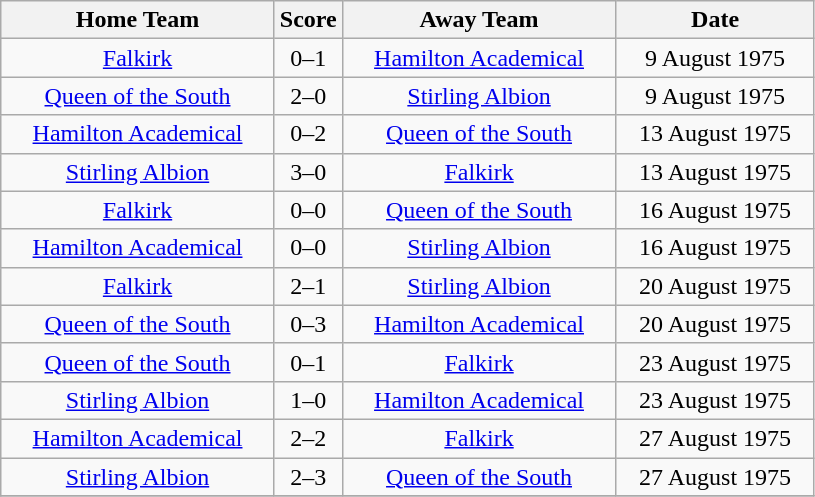<table class="wikitable" style="text-align:center;">
<tr>
<th width=175>Home Team</th>
<th width=20>Score</th>
<th width=175>Away Team</th>
<th width= 125>Date</th>
</tr>
<tr>
<td><a href='#'>Falkirk</a></td>
<td>0–1</td>
<td><a href='#'>Hamilton Academical</a></td>
<td>9 August 1975</td>
</tr>
<tr>
<td><a href='#'>Queen of the South</a></td>
<td>2–0</td>
<td><a href='#'>Stirling Albion</a></td>
<td>9 August 1975</td>
</tr>
<tr>
<td><a href='#'>Hamilton Academical</a></td>
<td>0–2</td>
<td><a href='#'>Queen of the South</a></td>
<td>13 August 1975</td>
</tr>
<tr>
<td><a href='#'>Stirling Albion</a></td>
<td>3–0</td>
<td><a href='#'>Falkirk</a></td>
<td>13 August 1975</td>
</tr>
<tr>
<td><a href='#'>Falkirk</a></td>
<td>0–0</td>
<td><a href='#'>Queen of the South</a></td>
<td>16 August 1975</td>
</tr>
<tr>
<td><a href='#'>Hamilton Academical</a></td>
<td>0–0</td>
<td><a href='#'>Stirling Albion</a></td>
<td>16 August 1975</td>
</tr>
<tr>
<td><a href='#'>Falkirk</a></td>
<td>2–1</td>
<td><a href='#'>Stirling Albion</a></td>
<td>20 August 1975</td>
</tr>
<tr>
<td><a href='#'>Queen of the South</a></td>
<td>0–3</td>
<td><a href='#'>Hamilton Academical</a></td>
<td>20 August 1975</td>
</tr>
<tr>
<td><a href='#'>Queen of the South</a></td>
<td>0–1</td>
<td><a href='#'>Falkirk</a></td>
<td>23 August 1975</td>
</tr>
<tr>
<td><a href='#'>Stirling Albion</a></td>
<td>1–0</td>
<td><a href='#'>Hamilton Academical</a></td>
<td>23 August 1975</td>
</tr>
<tr>
<td><a href='#'>Hamilton Academical</a></td>
<td>2–2</td>
<td><a href='#'>Falkirk</a></td>
<td>27 August 1975</td>
</tr>
<tr>
<td><a href='#'>Stirling Albion</a></td>
<td>2–3</td>
<td><a href='#'>Queen of the South</a></td>
<td>27 August 1975</td>
</tr>
<tr>
</tr>
</table>
